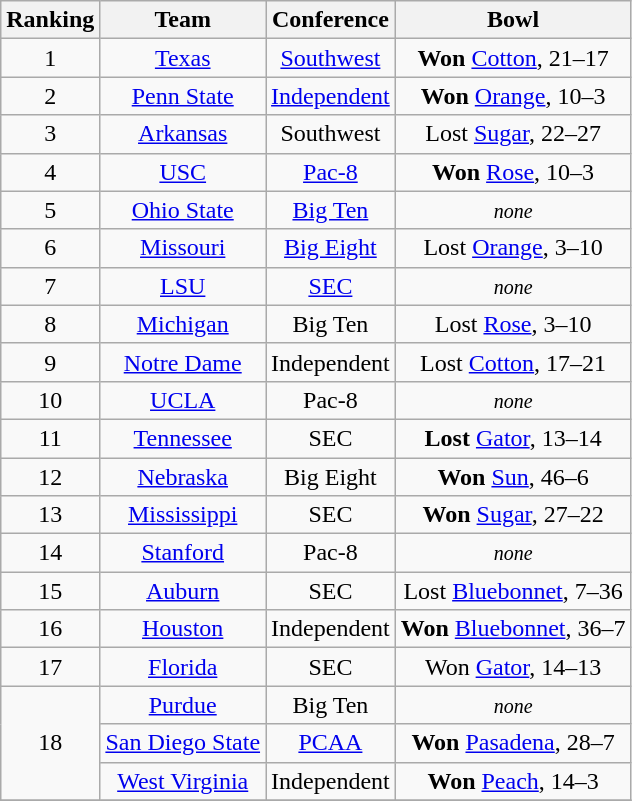<table class=wikitable style="text-align:center">
<tr>
<th>Ranking</th>
<th>Team</th>
<th>Conference</th>
<th>Bowl</th>
</tr>
<tr>
<td>1</td>
<td><a href='#'>Texas</a></td>
<td><a href='#'>Southwest</a></td>
<td><strong>Won</strong> <a href='#'>Cotton</a>, 21–17</td>
</tr>
<tr>
<td>2</td>
<td><a href='#'>Penn State</a></td>
<td><a href='#'>Independent</a></td>
<td><strong>Won</strong> <a href='#'>Orange</a>, 10–3</td>
</tr>
<tr>
<td>3</td>
<td><a href='#'>Arkansas</a></td>
<td>Southwest</td>
<td>Lost <a href='#'>Sugar</a>, 22–27</td>
</tr>
<tr>
<td>4</td>
<td><a href='#'>USC</a></td>
<td><a href='#'>Pac-8</a></td>
<td><strong>Won</strong> <a href='#'>Rose</a>, 10–3</td>
</tr>
<tr>
<td>5</td>
<td><a href='#'>Ohio State</a></td>
<td><a href='#'>Big Ten</a></td>
<td><small><em>none</em></small></td>
</tr>
<tr>
<td>6</td>
<td><a href='#'>Missouri</a></td>
<td><a href='#'>Big Eight</a></td>
<td>Lost <a href='#'>Orange</a>, 3–10</td>
</tr>
<tr>
<td>7</td>
<td><a href='#'>LSU</a></td>
<td><a href='#'>SEC</a></td>
<td><small><em>none</em></small></td>
</tr>
<tr>
<td>8</td>
<td><a href='#'>Michigan</a></td>
<td>Big Ten</td>
<td>Lost <a href='#'>Rose</a>, 3–10</td>
</tr>
<tr>
<td>9</td>
<td><a href='#'>Notre Dame</a></td>
<td>Independent</td>
<td>Lost <a href='#'>Cotton</a>, 17–21</td>
</tr>
<tr>
<td>10</td>
<td><a href='#'>UCLA</a></td>
<td>Pac-8</td>
<td><small><em>none</em></small></td>
</tr>
<tr>
<td>11</td>
<td><a href='#'>Tennessee</a></td>
<td>SEC</td>
<td><strong>Lost</strong> <a href='#'>Gator</a>, 13–14</td>
</tr>
<tr>
<td>12</td>
<td><a href='#'>Nebraska</a></td>
<td>Big Eight</td>
<td><strong>Won</strong> <a href='#'>Sun</a>, 46–6</td>
</tr>
<tr>
<td>13</td>
<td><a href='#'>Mississippi</a></td>
<td>SEC</td>
<td><strong>Won</strong> <a href='#'>Sugar</a>, 27–22</td>
</tr>
<tr>
<td>14</td>
<td><a href='#'>Stanford</a></td>
<td>Pac-8</td>
<td><small><em>none</em></small></td>
</tr>
<tr>
<td>15</td>
<td><a href='#'>Auburn</a></td>
<td>SEC</td>
<td>Lost <a href='#'>Bluebonnet</a>, 7–36</td>
</tr>
<tr>
<td>16</td>
<td><a href='#'>Houston</a></td>
<td>Independent</td>
<td><strong>Won</strong> <a href='#'>Bluebonnet</a>, 36–7</td>
</tr>
<tr>
<td>17</td>
<td><a href='#'>Florida</a></td>
<td>SEC</td>
<td>Won <a href='#'>Gator</a>, 14–13</td>
</tr>
<tr>
<td rowspan=3>18</td>
<td><a href='#'>Purdue</a></td>
<td>Big Ten</td>
<td><small><em>none</em></small></td>
</tr>
<tr>
<td><a href='#'>San Diego State</a></td>
<td><a href='#'>PCAA</a></td>
<td><strong>Won</strong> <a href='#'>Pasadena</a>, 28–7</td>
</tr>
<tr>
<td><a href='#'>West Virginia</a></td>
<td>Independent</td>
<td><strong>Won</strong> <a href='#'>Peach</a>, 14–3</td>
</tr>
<tr>
</tr>
</table>
